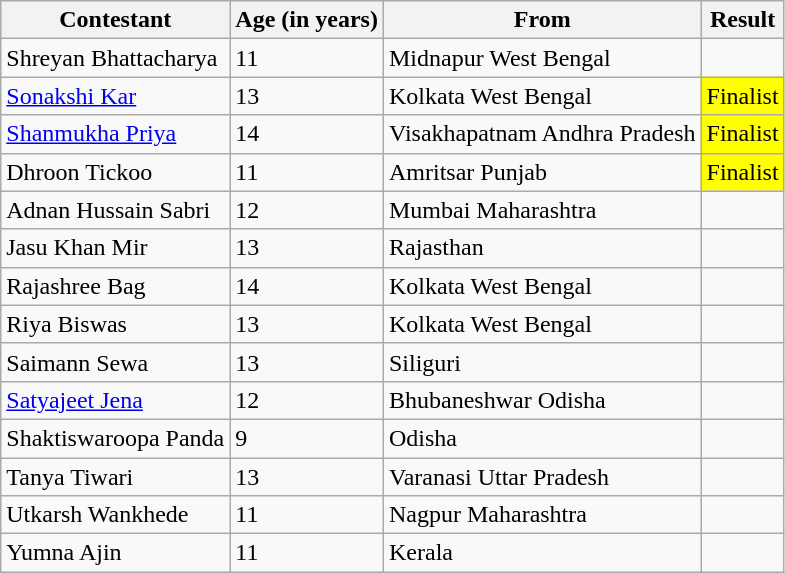<table class="wikitable sortable mw-collapsible">
<tr>
<th>Contestant</th>
<th>Age (in years)</th>
<th>From</th>
<th>Result</th>
</tr>
<tr>
<td>Shreyan Bhattacharya</td>
<td>11</td>
<td>Midnapur West Bengal</td>
<td> </td>
</tr>
<tr>
<td><a href='#'>Sonakshi Kar</a></td>
<td>13</td>
<td>Kolkata West Bengal</td>
<td style="background:yellow ">Finalist</td>
</tr>
<tr>
<td><a href='#'>Shanmukha Priya</a></td>
<td>14</td>
<td>Visakhapatnam Andhra Pradesh</td>
<td style="background:yellow ">Finalist</td>
</tr>
<tr>
<td>Dhroon Tickoo</td>
<td>11</td>
<td>Amritsar Punjab</td>
<td style="background:yellow ">Finalist</td>
</tr>
<tr>
<td>Adnan Hussain Sabri</td>
<td>12</td>
<td>Mumbai Maharashtra</td>
<td></td>
</tr>
<tr>
<td>Jasu Khan Mir</td>
<td>13</td>
<td>Rajasthan</td>
<td></td>
</tr>
<tr>
<td>Rajashree Bag</td>
<td>14</td>
<td>Kolkata West Bengal</td>
<td></td>
</tr>
<tr>
<td>Riya Biswas</td>
<td>13</td>
<td>Kolkata West Bengal</td>
<td></td>
</tr>
<tr>
<td>Saimann Sewa</td>
<td>13</td>
<td>Siliguri</td>
<td></td>
</tr>
<tr>
<td><a href='#'>Satyajeet Jena</a></td>
<td>12</td>
<td>Bhubaneshwar Odisha</td>
<td></td>
</tr>
<tr>
<td>Shaktiswaroopa Panda</td>
<td>9</td>
<td>Odisha</td>
<td></td>
</tr>
<tr>
<td>Tanya Tiwari</td>
<td>13</td>
<td>Varanasi Uttar Pradesh</td>
<td></td>
</tr>
<tr>
<td>Utkarsh Wankhede</td>
<td>11</td>
<td>Nagpur Maharashtra</td>
<td></td>
</tr>
<tr>
<td>Yumna Ajin</td>
<td>11</td>
<td>Kerala</td>
<td></td>
</tr>
</table>
